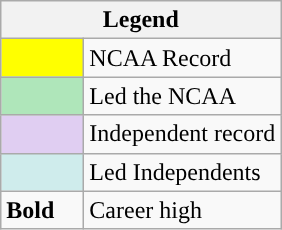<table class="wikitable">
<tr>
<th colspan="2">Legend</th>
</tr>
<tr>
<td style="background:#ff0; width:3em;"></td>
<td>NCAA Record</td>
</tr>
<tr>
<td style="background:#afe6ba; width:3em;"></td>
<td>Led the NCAA</td>
</tr>
<tr>
<td style="background:#e0cef2; width:3em;"></td>
<td>Independent record</td>
</tr>
<tr>
<td style="background:#cfecec; width:3em;"></td>
<td>Led Independents</td>
</tr>
<tr>
<td><strong>Bold</strong></td>
<td>Career high</td>
</tr>
</table>
